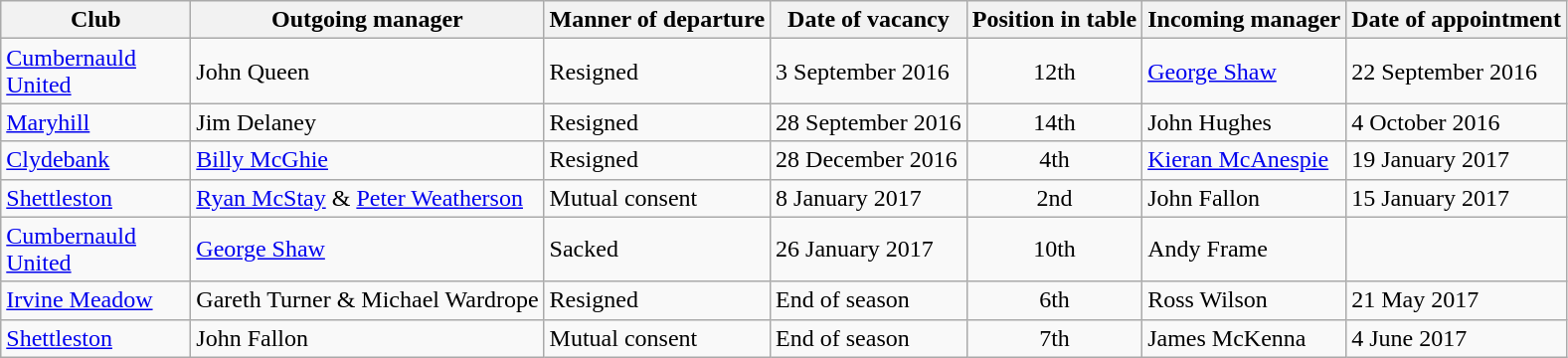<table class="wikitable">
<tr>
<th width=120>Club</th>
<th>Outgoing manager</th>
<th>Manner of departure</th>
<th>Date of vacancy</th>
<th>Position in table</th>
<th>Incoming manager</th>
<th>Date of appointment</th>
</tr>
<tr>
<td><a href='#'>Cumbernauld United</a></td>
<td>John Queen</td>
<td>Resigned </td>
<td>3 September 2016</td>
<td align="center">12th</td>
<td><a href='#'>George Shaw</a></td>
<td>22 September 2016</td>
</tr>
<tr>
<td><a href='#'>Maryhill</a></td>
<td>Jim Delaney</td>
<td>Resigned </td>
<td>28 September 2016</td>
<td align="center">14th</td>
<td>John Hughes </td>
<td>4 October 2016</td>
</tr>
<tr>
<td><a href='#'>Clydebank</a></td>
<td><a href='#'>Billy McGhie</a></td>
<td>Resigned </td>
<td>28 December 2016</td>
<td align="center">4th</td>
<td><a href='#'>Kieran McAnespie</a></td>
<td>19 January 2017</td>
</tr>
<tr>
<td><a href='#'>Shettleston</a></td>
<td><a href='#'>Ryan McStay</a> & <a href='#'>Peter Weatherson</a></td>
<td>Mutual consent </td>
<td>8 January 2017</td>
<td align="center">2nd</td>
<td>John Fallon </td>
<td>15 January 2017</td>
</tr>
<tr>
<td><a href='#'>Cumbernauld United</a></td>
<td><a href='#'>George Shaw</a></td>
<td>Sacked </td>
<td>26 January 2017</td>
<td align="center">10th</td>
<td>Andy Frame </td>
</tr>
<tr>
<td><a href='#'>Irvine Meadow</a></td>
<td>Gareth Turner & Michael Wardrope</td>
<td>Resigned </td>
<td>End of season</td>
<td align="center">6th</td>
<td>Ross Wilson </td>
<td>21 May 2017</td>
</tr>
<tr>
<td><a href='#'>Shettleston</a></td>
<td>John Fallon</td>
<td>Mutual consent </td>
<td>End of season</td>
<td align="center">7th</td>
<td>James McKenna </td>
<td>4 June 2017</td>
</tr>
</table>
